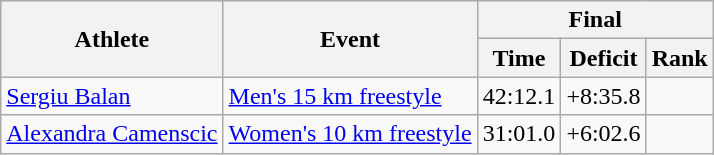<table class="wikitable">
<tr>
<th rowspan="2">Athlete</th>
<th rowspan="2">Event</th>
<th colspan="3">Final</th>
</tr>
<tr>
<th>Time</th>
<th>Deficit</th>
<th>Rank</th>
</tr>
<tr>
<td><a href='#'>Sergiu Balan</a></td>
<td><a href='#'>Men's 15 km freestyle</a></td>
<td>42:12.1</td>
<td>+8:35.8</td>
<td></td>
</tr>
<tr>
<td><a href='#'>Alexandra Camenscic</a></td>
<td><a href='#'>Women's 10 km freestyle</a></td>
<td>31:01.0</td>
<td>+6:02.6</td>
<td></td>
</tr>
</table>
